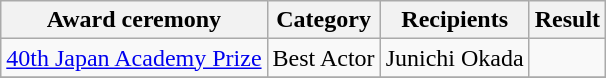<table class="wikitable sortable">
<tr>
<th>Award ceremony</th>
<th>Category</th>
<th>Recipients</th>
<th>Result</th>
</tr>
<tr>
<td><a href='#'>40th Japan Academy Prize</a></td>
<td>Best Actor</td>
<td>Junichi Okada</td>
<td></td>
</tr>
<tr>
</tr>
</table>
